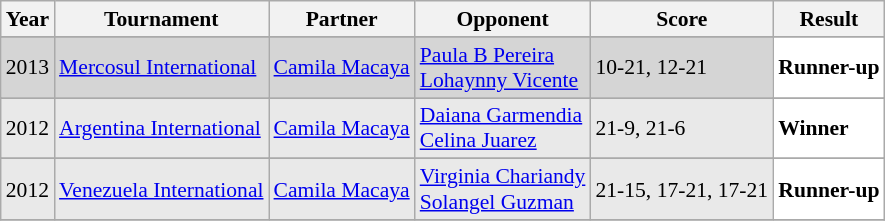<table class="sortable wikitable" style="font-size: 90%;">
<tr>
<th>Year</th>
<th>Tournament</th>
<th>Partner</th>
<th>Opponent</th>
<th>Score</th>
<th>Result</th>
</tr>
<tr>
</tr>
<tr style="background:#D5D5D5">
<td align="center">2013</td>
<td align="left"><a href='#'>Mercosul International</a></td>
<td align="left"> <a href='#'>Camila Macaya</a></td>
<td align="left"> <a href='#'>Paula B Pereira</a><br> <a href='#'>Lohaynny Vicente</a></td>
<td align="left">10-21, 12-21</td>
<td style="text-align:left; background:white"> <strong>Runner-up</strong></td>
</tr>
<tr>
</tr>
<tr style="background:#E9E9E9">
<td align="center">2012</td>
<td align="left"><a href='#'>Argentina International</a></td>
<td align="left"> <a href='#'>Camila Macaya</a></td>
<td align="left"> <a href='#'>Daiana Garmendia</a><br> <a href='#'>Celina Juarez</a></td>
<td align="left">21-9, 21-6</td>
<td style="text-align:left; background:white"> <strong>Winner</strong></td>
</tr>
<tr>
</tr>
<tr style="background:#E9E9E9">
<td align="center">2012</td>
<td align="left"><a href='#'>Venezuela International</a></td>
<td align="left"> <a href='#'>Camila Macaya</a></td>
<td align="left"> <a href='#'>Virginia Chariandy</a><br> <a href='#'>Solangel Guzman</a></td>
<td align="left">21-15, 17-21, 17-21</td>
<td style="text-align:left; background:white"> <strong>Runner-up</strong></td>
</tr>
<tr>
</tr>
</table>
